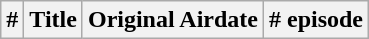<table class="wikitable plainrowheaders">
<tr>
<th style=" background-colour: #6A9F9F;">#</th>
<th style="background-colour: #6A9F9F;">Title</th>
<th style="background-colour: #6A9F9F;">Original Airdate</th>
<th style="background-colour: #6A9F9F;"># episode<br></th>
</tr>
</table>
